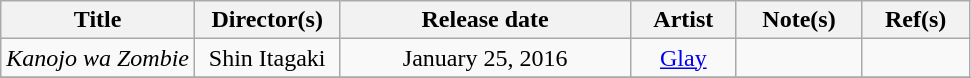<table class="wikitable sortable" style="text-align:center; margin=auto; ">
<tr>
<th scope="col" width=20%>Title</th>
<th scope="col" width=15%>Director(s)</th>
<th scope="col" width=30%>Release date</th>
<th scope="col" class="unsortable">Artist</th>
<th scope="col" class="unsortable">Note(s)</th>
<th scope="col" class="unsortable">Ref(s)</th>
</tr>
<tr>
<td><em>Kanojo wa Zombie</em></td>
<td>Shin Itagaki</td>
<td>January 25, 2016</td>
<td><a href='#'>Glay</a></td>
<td></td>
<td></td>
</tr>
<tr>
</tr>
</table>
